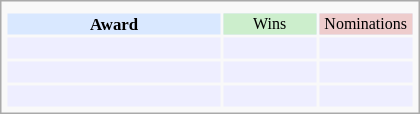<table class="infobox" style="width: 25em; text-align: left; font-size: 70%; vertical-align: middle;">
<tr>
<td colspan="3" style="text-align:center;"></td>
</tr>
<tr bgcolor=#D9E8FF style="text-align:center;">
<th style="vertical-align: middle;">Award</th>
<td style="background:#cceecc; font-size:8pt;" width="60px">Wins</td>
<td style="background:#eecccc; font-size:8pt;" width="60px">Nominations</td>
</tr>
<tr bgcolor=#eeeeff>
<td align="center"><br></td>
<td></td>
<td></td>
</tr>
<tr bgcolor=#eeeeff>
<td align="center"><br></td>
<td></td>
<td></td>
</tr>
<tr bgcolor=#eeeeff>
<td align="center"><br></td>
<td></td>
<td></td>
</tr>
</table>
